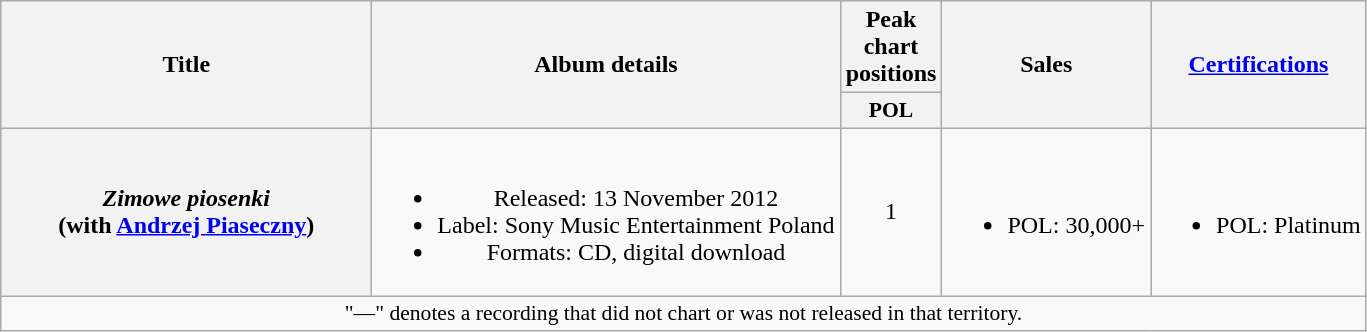<table class="wikitable plainrowheaders" style="text-align:center;">
<tr>
<th scope="col" rowspan="2" style="width:15em;">Title</th>
<th scope="col" rowspan="2">Album details</th>
<th scope="col">Peak chart positions</th>
<th scope="col" rowspan="2">Sales</th>
<th scope="col" rowspan="2"><a href='#'>Certifications</a></th>
</tr>
<tr>
<th scope="col" style="width:3em;font-size:90%;">POL<br></th>
</tr>
<tr>
<th scope="row"><em>Zimowe piosenki</em><br>(with <a href='#'>Andrzej Piaseczny</a>)</th>
<td><br><ul><li>Released: 13 November 2012</li><li>Label: Sony Music Entertainment Poland</li><li>Formats: CD, digital download</li></ul></td>
<td>1</td>
<td><br><ul><li>POL: 30,000+</li></ul></td>
<td><br><ul><li>POL: Platinum</li></ul></td>
</tr>
<tr>
<td colspan="20" style="font-size:90%">"—" denotes a recording that did not chart or was not released in that territory.</td>
</tr>
</table>
